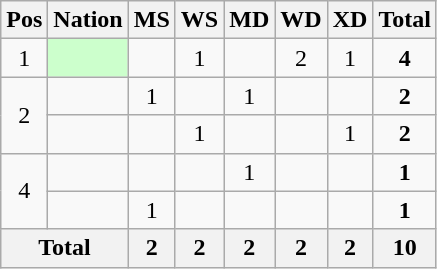<table class="wikitable" style="text-align:center">
<tr>
<th>Pos</th>
<th>Nation</th>
<th>MS</th>
<th>WS</th>
<th>MD</th>
<th>WD</th>
<th>XD</th>
<th>Total</th>
</tr>
<tr>
<td>1</td>
<td bgcolor="#CCFFCC" align="left"></td>
<td></td>
<td>1</td>
<td></td>
<td>2</td>
<td>1</td>
<td><strong>4</strong></td>
</tr>
<tr>
<td rowspan="2">2</td>
<td align="left"></td>
<td>1</td>
<td></td>
<td>1</td>
<td></td>
<td></td>
<td><strong>2</strong></td>
</tr>
<tr>
<td align="left"></td>
<td></td>
<td>1</td>
<td></td>
<td></td>
<td>1</td>
<td><strong>2</strong></td>
</tr>
<tr>
<td rowspan="2">4</td>
<td align="left"></td>
<td></td>
<td></td>
<td>1</td>
<td></td>
<td></td>
<td><strong>1</strong></td>
</tr>
<tr>
<td align="left"></td>
<td>1</td>
<td></td>
<td></td>
<td></td>
<td></td>
<td><strong>1</strong></td>
</tr>
<tr>
<th colspan="2">Total</th>
<th>2</th>
<th>2</th>
<th>2</th>
<th>2</th>
<th>2</th>
<th>10</th>
</tr>
</table>
